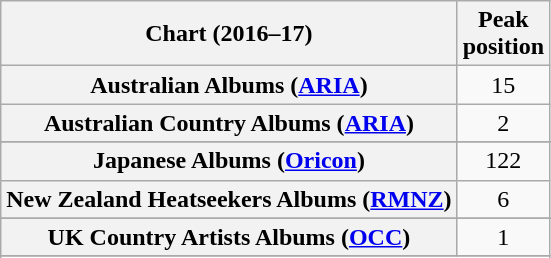<table class="wikitable sortable plainrowheaders" style="text-align:center">
<tr>
<th scope="col">Chart (2016–17)</th>
<th scope="col">Peak<br>position</th>
</tr>
<tr>
<th scope="row">Australian Albums (<a href='#'>ARIA</a>)</th>
<td>15</td>
</tr>
<tr>
<th scope="row">Australian Country Albums (<a href='#'>ARIA</a>)</th>
<td>2</td>
</tr>
<tr>
</tr>
<tr>
</tr>
<tr>
</tr>
<tr>
</tr>
<tr>
</tr>
<tr>
</tr>
<tr>
<th scope="row">Japanese Albums (<a href='#'>Oricon</a>)</th>
<td>122</td>
</tr>
<tr>
<th scope="row">New Zealand Heatseekers Albums (<a href='#'>RMNZ</a>)</th>
<td>6</td>
</tr>
<tr>
</tr>
<tr>
</tr>
<tr>
</tr>
<tr>
<th scope="row">UK Country Artists Albums (<a href='#'>OCC</a>)</th>
<td>1</td>
</tr>
<tr>
</tr>
<tr>
</tr>
</table>
